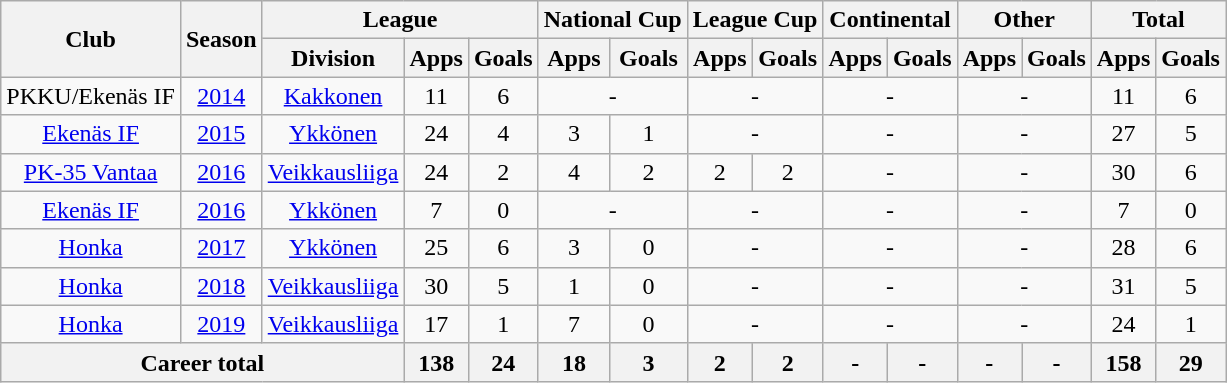<table class="wikitable" style="text-align: center;">
<tr>
<th rowspan="2">Club</th>
<th rowspan="2">Season</th>
<th colspan="3">League</th>
<th colspan="2">National Cup</th>
<th colspan="2">League Cup</th>
<th colspan="2">Continental</th>
<th colspan="2">Other</th>
<th colspan="2">Total</th>
</tr>
<tr>
<th>Division</th>
<th>Apps</th>
<th>Goals</th>
<th>Apps</th>
<th>Goals</th>
<th>Apps</th>
<th>Goals</th>
<th>Apps</th>
<th>Goals</th>
<th>Apps</th>
<th>Goals</th>
<th>Apps</th>
<th>Goals</th>
</tr>
<tr>
<td valign="center">PKKU/Ekenäs IF</td>
<td><a href='#'>2014</a></td>
<td><a href='#'>Kakkonen</a></td>
<td>11</td>
<td>6</td>
<td colspan="2">-</td>
<td colspan="2">-</td>
<td colspan="2">-</td>
<td colspan="2">-</td>
<td>11</td>
<td>6</td>
</tr>
<tr>
<td valign="center"><a href='#'>Ekenäs IF</a></td>
<td><a href='#'>2015</a></td>
<td><a href='#'>Ykkönen</a></td>
<td>24</td>
<td>4</td>
<td>3</td>
<td>1</td>
<td colspan="2">-</td>
<td colspan="2">-</td>
<td colspan="2">-</td>
<td>27</td>
<td>5</td>
</tr>
<tr>
<td valign="center"><a href='#'>PK-35 Vantaa</a></td>
<td><a href='#'>2016</a></td>
<td><a href='#'>Veikkausliiga</a></td>
<td>24</td>
<td>2</td>
<td>4</td>
<td>2</td>
<td>2</td>
<td>2</td>
<td colspan="2">-</td>
<td colspan="2">-</td>
<td>30</td>
<td>6</td>
</tr>
<tr>
<td valign="center"><a href='#'>Ekenäs IF</a></td>
<td><a href='#'>2016</a></td>
<td><a href='#'>Ykkönen</a></td>
<td>7</td>
<td>0</td>
<td colspan="2">-</td>
<td colspan="2">-</td>
<td colspan="2">-</td>
<td colspan="2">-</td>
<td>7</td>
<td>0</td>
</tr>
<tr>
<td valign="center"><a href='#'>Honka</a></td>
<td><a href='#'>2017</a></td>
<td><a href='#'>Ykkönen</a></td>
<td>25</td>
<td>6</td>
<td>3</td>
<td>0</td>
<td colspan="2">-</td>
<td colspan="2">-</td>
<td colspan="2">-</td>
<td>28</td>
<td>6</td>
</tr>
<tr>
<td valign="center"><a href='#'>Honka</a></td>
<td><a href='#'>2018</a></td>
<td><a href='#'>Veikkausliiga</a></td>
<td>30</td>
<td>5</td>
<td>1</td>
<td>0</td>
<td colspan="2">-</td>
<td colspan="2">-</td>
<td colspan="2">-</td>
<td>31</td>
<td>5</td>
</tr>
<tr>
<td valign="center"><a href='#'>Honka</a></td>
<td><a href='#'>2019</a></td>
<td><a href='#'>Veikkausliiga</a></td>
<td>17</td>
<td>1</td>
<td>7</td>
<td>0</td>
<td colspan="2">-</td>
<td colspan="2">-</td>
<td colspan="2">-</td>
<td>24</td>
<td>1</td>
</tr>
<tr>
<th colspan="3">Career total</th>
<th>138</th>
<th>24</th>
<th>18</th>
<th>3</th>
<th>2</th>
<th>2</th>
<th>-</th>
<th>-</th>
<th>-</th>
<th>-</th>
<th>158</th>
<th>29</th>
</tr>
</table>
